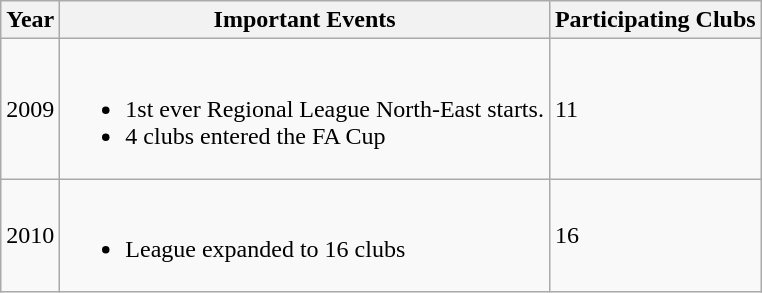<table class="wikitable">
<tr>
<th>Year</th>
<th>Important Events</th>
<th>Participating Clubs</th>
</tr>
<tr>
<td>2009</td>
<td><br><ul><li>1st ever Regional League North-East starts.</li><li>4 clubs entered the FA Cup</li></ul></td>
<td>11</td>
</tr>
<tr>
<td>2010</td>
<td><br><ul><li>League expanded to 16 clubs</li></ul></td>
<td>16</td>
</tr>
</table>
